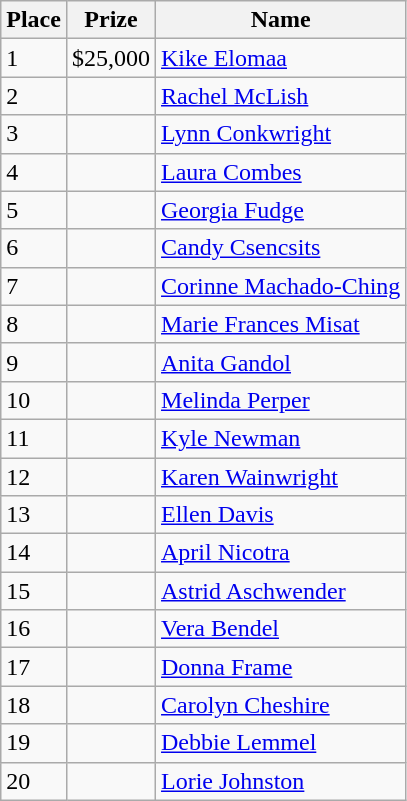<table class="wikitable">
<tr>
<th>Place</th>
<th>Prize</th>
<th>Name</th>
</tr>
<tr>
<td>1</td>
<td>$25,000</td>
<td> <a href='#'>Kike Elomaa</a></td>
</tr>
<tr>
<td>2</td>
<td></td>
<td> <a href='#'>Rachel McLish</a></td>
</tr>
<tr>
<td>3</td>
<td></td>
<td> <a href='#'>Lynn Conkwright</a></td>
</tr>
<tr>
<td>4</td>
<td></td>
<td> <a href='#'>Laura Combes</a></td>
</tr>
<tr>
<td>5</td>
<td></td>
<td> <a href='#'>Georgia Fudge</a></td>
</tr>
<tr>
<td>6</td>
<td></td>
<td> <a href='#'>Candy Csencsits</a></td>
</tr>
<tr>
<td>7</td>
<td></td>
<td> <a href='#'>Corinne Machado-Ching</a></td>
</tr>
<tr>
<td>8</td>
<td></td>
<td> <a href='#'>Marie Frances Misat</a></td>
</tr>
<tr>
<td>9</td>
<td></td>
<td> <a href='#'>Anita Gandol</a></td>
</tr>
<tr>
<td>10</td>
<td></td>
<td> <a href='#'>Melinda Perper</a></td>
</tr>
<tr>
<td>11</td>
<td></td>
<td> <a href='#'>Kyle Newman</a></td>
</tr>
<tr>
<td>12</td>
<td></td>
<td> <a href='#'>Karen Wainwright</a></td>
</tr>
<tr>
<td>13</td>
<td></td>
<td> <a href='#'>Ellen Davis</a></td>
</tr>
<tr>
<td>14</td>
<td></td>
<td> <a href='#'>April Nicotra</a></td>
</tr>
<tr>
<td>15</td>
<td></td>
<td> <a href='#'>Astrid Aschwender</a></td>
</tr>
<tr>
<td>16</td>
<td></td>
<td> <a href='#'>Vera Bendel</a></td>
</tr>
<tr>
<td>17</td>
<td></td>
<td> <a href='#'>Donna Frame</a></td>
</tr>
<tr>
<td>18</td>
<td></td>
<td> <a href='#'>Carolyn Cheshire</a></td>
</tr>
<tr>
<td>19</td>
<td></td>
<td> <a href='#'>Debbie Lemmel</a></td>
</tr>
<tr>
<td>20</td>
<td></td>
<td> <a href='#'>Lorie Johnston</a></td>
</tr>
</table>
